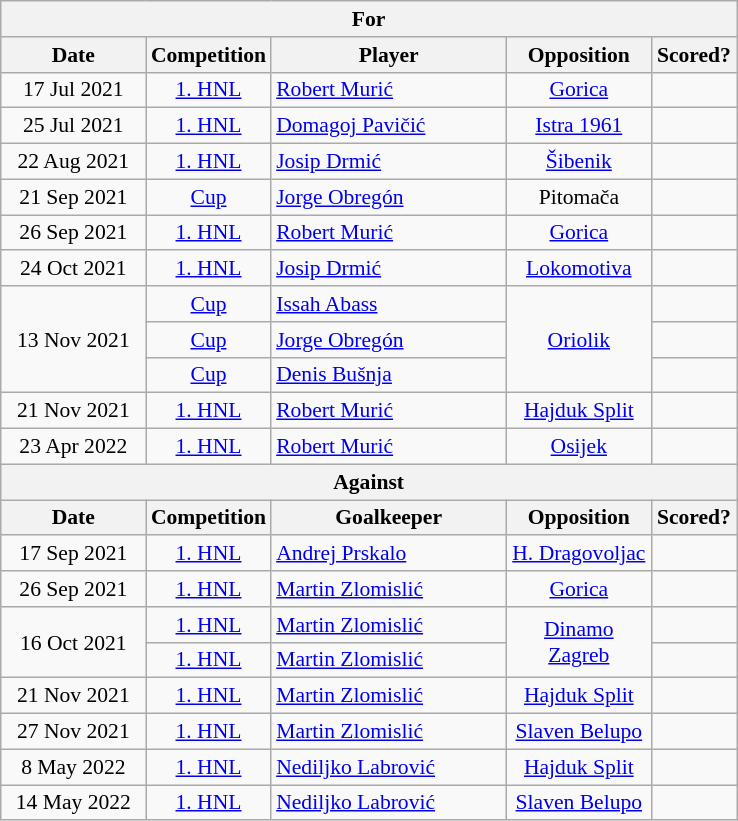<table class="wikitable" style="text-align:center; font-size:90%; ">
<tr>
<th colspan=5>For</th>
</tr>
<tr>
<th width=90>Date</th>
<th width=70>Competition</th>
<th width=150>Player</th>
<th width=90>Opposition</th>
<th width=50>Scored?</th>
</tr>
<tr>
<td>17 Jul 2021</td>
<td><a href='#'>1. HNL</a></td>
<td style="text-align:left;"> <a href='#'>Robert Murić</a></td>
<td><a href='#'>Gorica</a></td>
<td></td>
</tr>
<tr>
<td>25 Jul 2021</td>
<td><a href='#'>1. HNL</a></td>
<td style="text-align:left;"> <a href='#'>Domagoj Pavičić</a></td>
<td><a href='#'>Istra 1961</a></td>
<td></td>
</tr>
<tr>
<td>22 Aug 2021</td>
<td><a href='#'>1. HNL</a></td>
<td style="text-align:left;"> <a href='#'>Josip Drmić</a></td>
<td><a href='#'>Šibenik</a></td>
<td></td>
</tr>
<tr>
<td>21 Sep 2021</td>
<td><a href='#'>Cup</a></td>
<td style="text-align:left;"> <a href='#'>Jorge Obregón</a></td>
<td>Pitomača</td>
<td></td>
</tr>
<tr>
<td>26 Sep 2021</td>
<td><a href='#'>1. HNL</a></td>
<td style="text-align:left;"> <a href='#'>Robert Murić</a></td>
<td><a href='#'>Gorica</a></td>
<td></td>
</tr>
<tr>
<td>24 Oct 2021</td>
<td><a href='#'>1. HNL</a></td>
<td style="text-align:left;"> <a href='#'>Josip Drmić</a></td>
<td><a href='#'>Lokomotiva</a></td>
<td></td>
</tr>
<tr>
<td rowspan=3>13 Nov 2021</td>
<td><a href='#'>Cup</a></td>
<td style="text-align:left;"> <a href='#'>Issah Abass</a></td>
<td rowspan=3><a href='#'>Oriolik</a></td>
<td></td>
</tr>
<tr>
<td><a href='#'>Cup</a></td>
<td style="text-align:left;"> <a href='#'>Jorge Obregón</a></td>
<td></td>
</tr>
<tr>
<td><a href='#'>Cup</a></td>
<td style="text-align:left;"> <a href='#'>Denis Bušnja</a></td>
<td></td>
</tr>
<tr>
<td>21 Nov 2021</td>
<td><a href='#'>1. HNL</a></td>
<td style="text-align:left;"> <a href='#'>Robert Murić</a></td>
<td><a href='#'>Hajduk Split</a></td>
<td></td>
</tr>
<tr>
<td>23 Apr 2022</td>
<td><a href='#'>1. HNL</a></td>
<td style="text-align:left;"> <a href='#'>Robert Murić</a></td>
<td><a href='#'>Osijek</a></td>
<td></td>
</tr>
<tr>
<th colspan=5>Against</th>
</tr>
<tr>
<th width=90>Date</th>
<th width=70>Competition</th>
<th width=150>Goalkeeper</th>
<th width=90>Opposition</th>
<th width=50>Scored?</th>
</tr>
<tr>
<td>17 Sep 2021</td>
<td><a href='#'>1. HNL</a></td>
<td style="text-align:left;"> <a href='#'>Andrej Prskalo</a></td>
<td><a href='#'>H. Dragovoljac</a></td>
<td></td>
</tr>
<tr>
<td>26 Sep 2021</td>
<td><a href='#'>1. HNL</a></td>
<td style="text-align:left;"> <a href='#'>Martin Zlomislić</a></td>
<td><a href='#'>Gorica</a></td>
<td></td>
</tr>
<tr>
<td rowspan=2>16 Oct 2021</td>
<td><a href='#'>1. HNL</a></td>
<td style="text-align:left;"> <a href='#'>Martin Zlomislić</a></td>
<td rowspan=2><a href='#'>Dinamo Zagreb</a></td>
<td></td>
</tr>
<tr>
<td><a href='#'>1. HNL</a></td>
<td style="text-align:left;"> <a href='#'>Martin Zlomislić</a></td>
<td></td>
</tr>
<tr>
<td>21 Nov 2021</td>
<td><a href='#'>1. HNL</a></td>
<td style="text-align:left;"> <a href='#'>Martin Zlomislić</a></td>
<td><a href='#'>Hajduk Split</a></td>
<td></td>
</tr>
<tr>
<td>27 Nov 2021</td>
<td><a href='#'>1. HNL</a></td>
<td style="text-align:left;"> <a href='#'>Martin Zlomislić</a></td>
<td><a href='#'>Slaven Belupo</a></td>
<td></td>
</tr>
<tr>
<td>8 May 2022</td>
<td><a href='#'>1. HNL</a></td>
<td style="text-align:left;"> <a href='#'>Nediljko Labrović</a></td>
<td><a href='#'>Hajduk Split</a></td>
<td></td>
</tr>
<tr>
<td>14 May 2022</td>
<td><a href='#'>1. HNL</a></td>
<td style="text-align:left;"> <a href='#'>Nediljko Labrović</a></td>
<td><a href='#'>Slaven Belupo</a></td>
<td></td>
</tr>
</table>
